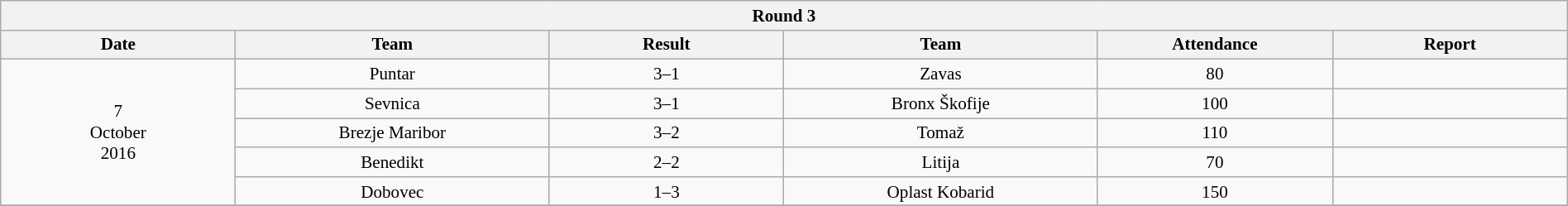<table class="wikitable collapsible collapsed" style="font-size:88%; text-align:center; width:100%">
<tr>
<th colspan=6 bgcolor=#FFFFFF>Round 3</th>
</tr>
<tr>
<th width=15% bgcolor=#89CFF0>Date</th>
<th width=20% bgcolor=#89CFF0>Team</th>
<th width=15% bgcolor=#89CFF0>Result</th>
<th width=20% bgcolor=#89CFF0>Team</th>
<th width=15% bgcolor=#89CFF0>Attendance</th>
<th width=15% bgcolor=#89CFF0>Report</th>
</tr>
<tr>
<td rowspan=5>7 <br> October <br> 2016</td>
<td>Puntar</td>
<td>3–1</td>
<td>Zavas</td>
<td>80</td>
<td></td>
</tr>
<tr align=center>
<td>Sevnica</td>
<td>3–1</td>
<td>Bronx Škofije</td>
<td>100</td>
<td></td>
</tr>
<tr align=center>
<td>Brezje Maribor</td>
<td>3–2</td>
<td>Tomaž</td>
<td>110</td>
<td></td>
</tr>
<tr align=center>
<td>Benedikt</td>
<td>2–2</td>
<td>Litija</td>
<td>70</td>
<td></td>
</tr>
<tr align=center>
<td>Dobovec</td>
<td>1–3</td>
<td>Oplast Kobarid</td>
<td>150</td>
<td></td>
</tr>
<tr>
</tr>
</table>
